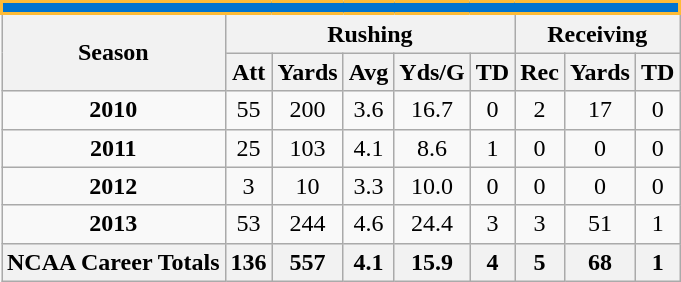<table class=wikitable style="text-align:center;">
<tr>
<td ! colspan="15" style="background: #0073CF; border: 2px solid #FEBB36; color:#FFFFFF;"></td>
</tr>
<tr>
<th rowspan=2>Season</th>
<th colspan=5>Rushing</th>
<th colspan=3>Receiving</th>
</tr>
<tr>
<th>Att</th>
<th>Yards</th>
<th>Avg</th>
<th>Yds/G</th>
<th>TD</th>
<th>Rec</th>
<th>Yards</th>
<th>TD</th>
</tr>
<tr>
<td><strong>2010</strong></td>
<td>55</td>
<td>200</td>
<td>3.6</td>
<td>16.7</td>
<td>0</td>
<td>2</td>
<td>17</td>
<td>0</td>
</tr>
<tr>
<td><strong>2011</strong></td>
<td>25</td>
<td>103</td>
<td>4.1</td>
<td>8.6</td>
<td>1</td>
<td>0</td>
<td>0</td>
<td>0</td>
</tr>
<tr>
<td><strong>2012</strong></td>
<td>3</td>
<td>10</td>
<td>3.3</td>
<td>10.0</td>
<td>0</td>
<td>0</td>
<td>0</td>
<td>0</td>
</tr>
<tr>
<td><strong>2013</strong></td>
<td>53</td>
<td>244</td>
<td>4.6</td>
<td>24.4</td>
<td>3</td>
<td>3</td>
<td>51</td>
<td>1</td>
</tr>
<tr>
<th>NCAA Career Totals</th>
<th>136</th>
<th>557</th>
<th>4.1</th>
<th>15.9</th>
<th>4</th>
<th>5</th>
<th>68</th>
<th>1</th>
</tr>
</table>
